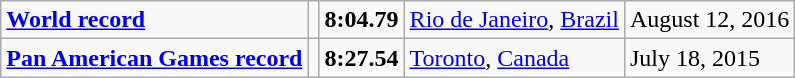<table class="wikitable">
<tr>
<td><strong><a href='#'>World record</a></strong></td>
<td></td>
<td><strong>8:04.79</strong></td>
<td><a href='#'>Rio de Janeiro</a>, <a href='#'>Brazil</a></td>
<td>August 12, 2016</td>
</tr>
<tr>
<td><strong><a href='#'>Pan American Games record</a></strong></td>
<td></td>
<td><strong>8:27.54</strong></td>
<td><a href='#'>Toronto</a>, <a href='#'>Canada</a></td>
<td>July 18, 2015</td>
</tr>
</table>
